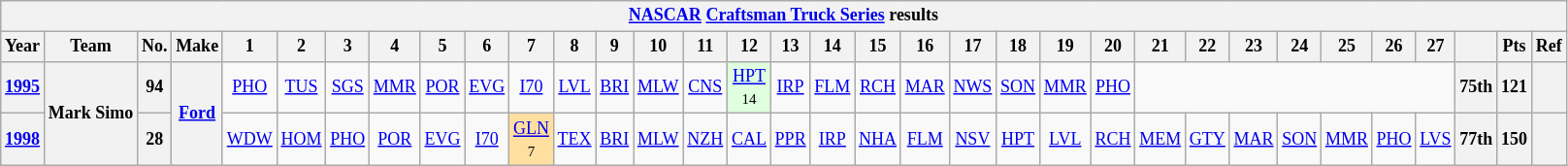<table class="wikitable" style="text-align:center; font-size:75%">
<tr>
<th colspan=45><a href='#'>NASCAR</a> <a href='#'>Craftsman Truck Series</a> results</th>
</tr>
<tr>
<th>Year</th>
<th>Team</th>
<th>No.</th>
<th>Make</th>
<th>1</th>
<th>2</th>
<th>3</th>
<th>4</th>
<th>5</th>
<th>6</th>
<th>7</th>
<th>8</th>
<th>9</th>
<th>10</th>
<th>11</th>
<th>12</th>
<th>13</th>
<th>14</th>
<th>15</th>
<th>16</th>
<th>17</th>
<th>18</th>
<th>19</th>
<th>20</th>
<th>21</th>
<th>22</th>
<th>23</th>
<th>24</th>
<th>25</th>
<th>26</th>
<th>27</th>
<th></th>
<th>Pts</th>
<th>Ref</th>
</tr>
<tr>
<th><a href='#'>1995</a></th>
<th rowspan=2>Mark Simo</th>
<th>94</th>
<th rowspan=2><a href='#'>Ford</a></th>
<td><a href='#'>PHO</a></td>
<td><a href='#'>TUS</a></td>
<td><a href='#'>SGS</a></td>
<td><a href='#'>MMR</a></td>
<td><a href='#'>POR</a></td>
<td><a href='#'>EVG</a></td>
<td><a href='#'>I70</a></td>
<td><a href='#'>LVL</a></td>
<td><a href='#'>BRI</a></td>
<td><a href='#'>MLW</a></td>
<td><a href='#'>CNS</a></td>
<td style="background:#DFFFDF;"><a href='#'>HPT</a><br><small>14</small></td>
<td><a href='#'>IRP</a></td>
<td><a href='#'>FLM</a></td>
<td><a href='#'>RCH</a></td>
<td><a href='#'>MAR</a></td>
<td><a href='#'>NWS</a></td>
<td><a href='#'>SON</a></td>
<td><a href='#'>MMR</a></td>
<td><a href='#'>PHO</a></td>
<td colspan=7></td>
<th>75th</th>
<th>121</th>
<th></th>
</tr>
<tr>
<th><a href='#'>1998</a></th>
<th>28</th>
<td><a href='#'>WDW</a></td>
<td><a href='#'>HOM</a></td>
<td><a href='#'>PHO</a></td>
<td><a href='#'>POR</a></td>
<td><a href='#'>EVG</a></td>
<td><a href='#'>I70</a></td>
<td style="background:#FFDF9F;"><a href='#'>GLN</a><br><small>7</small></td>
<td><a href='#'>TEX</a></td>
<td><a href='#'>BRI</a></td>
<td><a href='#'>MLW</a></td>
<td><a href='#'>NZH</a></td>
<td><a href='#'>CAL</a></td>
<td><a href='#'>PPR</a></td>
<td><a href='#'>IRP</a></td>
<td><a href='#'>NHA</a></td>
<td><a href='#'>FLM</a></td>
<td><a href='#'>NSV</a></td>
<td><a href='#'>HPT</a></td>
<td><a href='#'>LVL</a></td>
<td><a href='#'>RCH</a></td>
<td><a href='#'>MEM</a></td>
<td><a href='#'>GTY</a></td>
<td><a href='#'>MAR</a></td>
<td><a href='#'>SON</a></td>
<td><a href='#'>MMR</a></td>
<td><a href='#'>PHO</a></td>
<td><a href='#'>LVS</a></td>
<th>77th</th>
<th>150</th>
<th></th>
</tr>
</table>
